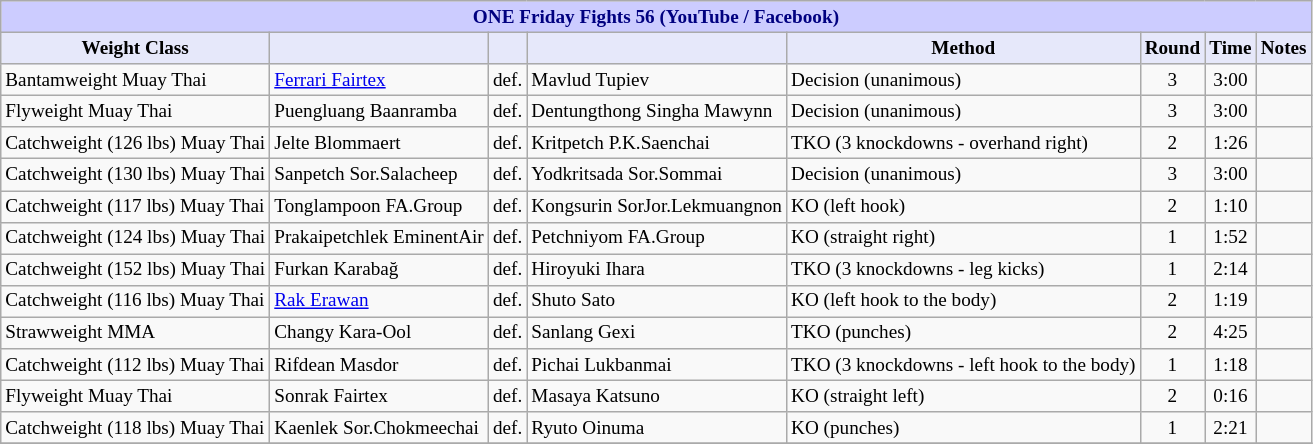<table class="wikitable" style="font-size: 80%;">
<tr>
<th colspan="8" style="background-color: #ccf; color: #000080; text-align: center;"><strong>ONE Friday Fights 56 (YouTube / Facebook)</strong></th>
</tr>
<tr>
<th colspan="1" style="background-color: #E6E8FA; color: #000000; text-align: center;">Weight Class</th>
<th colspan="1" style="background-color: #E6E8FA; color: #000000; text-align: center;"></th>
<th colspan="1" style="background-color: #E6E8FA; color: #000000; text-align: center;"></th>
<th colspan="1" style="background-color: #E6E8FA; color: #000000; text-align: center;"></th>
<th colspan="1" style="background-color: #E6E8FA; color: #000000; text-align: center;">Method</th>
<th colspan="1" style="background-color: #E6E8FA; color: #000000; text-align: center;">Round</th>
<th colspan="1" style="background-color: #E6E8FA; color: #000000; text-align: center;">Time</th>
<th colspan="1" style="background-color: #E6E8FA; color: #000000; text-align: center;">Notes</th>
</tr>
<tr>
<td>Bantamweight Muay Thai</td>
<td> <a href='#'>Ferrari Fairtex</a></td>
<td>def.</td>
<td> Mavlud Tupiev</td>
<td>Decision (unanimous)</td>
<td align=center>3</td>
<td align=center>3:00</td>
<td></td>
</tr>
<tr>
<td>Flyweight Muay Thai</td>
<td> Puengluang Baanramba</td>
<td>def.</td>
<td> Dentungthong Singha Mawynn</td>
<td>Decision (unanimous)</td>
<td align=center>3</td>
<td align=center>3:00</td>
<td></td>
</tr>
<tr>
<td>Catchweight (126 lbs) Muay Thai</td>
<td> Jelte Blommaert</td>
<td>def.</td>
<td> Kritpetch P.K.Saenchai</td>
<td>TKO (3 knockdowns - overhand right)</td>
<td align=center>2</td>
<td align=center>1:26</td>
<td></td>
</tr>
<tr>
<td>Catchweight (130 lbs) Muay Thai</td>
<td> Sanpetch Sor.Salacheep</td>
<td>def.</td>
<td> Yodkritsada Sor.Sommai</td>
<td>Decision (unanimous)</td>
<td align=center>3</td>
<td align=center>3:00</td>
<td></td>
</tr>
<tr>
<td>Catchweight (117 lbs) Muay Thai</td>
<td> Tonglampoon FA.Group</td>
<td>def.</td>
<td> Kongsurin SorJor.Lekmuangnon</td>
<td>KO (left hook)</td>
<td align=center>2</td>
<td align=center>1:10</td>
<td></td>
</tr>
<tr>
<td>Catchweight (124 lbs) Muay Thai</td>
<td> Prakaipetchlek EminentAir</td>
<td>def.</td>
<td> Petchniyom FA.Group</td>
<td>KO (straight right)</td>
<td align=center>1</td>
<td align=center>1:52</td>
<td></td>
</tr>
<tr>
<td>Catchweight (152 lbs) Muay Thai</td>
<td> Furkan Karabağ</td>
<td>def.</td>
<td> Hiroyuki Ihara</td>
<td>TKO (3 knockdowns - leg kicks)</td>
<td align=center>1</td>
<td align=center>2:14</td>
<td></td>
</tr>
<tr>
<td>Catchweight (116 lbs) Muay Thai</td>
<td> <a href='#'>Rak Erawan</a></td>
<td>def.</td>
<td> Shuto Sato</td>
<td>KO (left hook to the body)</td>
<td align=center>2</td>
<td align=center>1:19</td>
<td></td>
</tr>
<tr>
<td>Strawweight MMA</td>
<td> Changy Kara-Ool</td>
<td>def.</td>
<td> Sanlang Gexi</td>
<td>TKO (punches)</td>
<td align=center>2</td>
<td align=center>4:25</td>
<td></td>
</tr>
<tr>
<td>Catchweight (112 lbs) Muay Thai</td>
<td> Rifdean Masdor</td>
<td>def.</td>
<td> Pichai Lukbanmai</td>
<td>TKO (3 knockdowns - left hook to the body)</td>
<td align=center>1</td>
<td align=center>1:18</td>
<td></td>
</tr>
<tr>
<td>Flyweight Muay Thai</td>
<td> Sonrak Fairtex</td>
<td>def.</td>
<td> Masaya Katsuno</td>
<td>KO (straight left)</td>
<td align=center>2</td>
<td align=center>0:16</td>
<td></td>
</tr>
<tr>
<td>Catchweight (118 lbs) Muay Thai</td>
<td> Kaenlek Sor.Chokmeechai</td>
<td>def.</td>
<td> Ryuto Oinuma</td>
<td>KO (punches)</td>
<td align=center>1</td>
<td align=center>2:21</td>
<td></td>
</tr>
<tr>
</tr>
</table>
